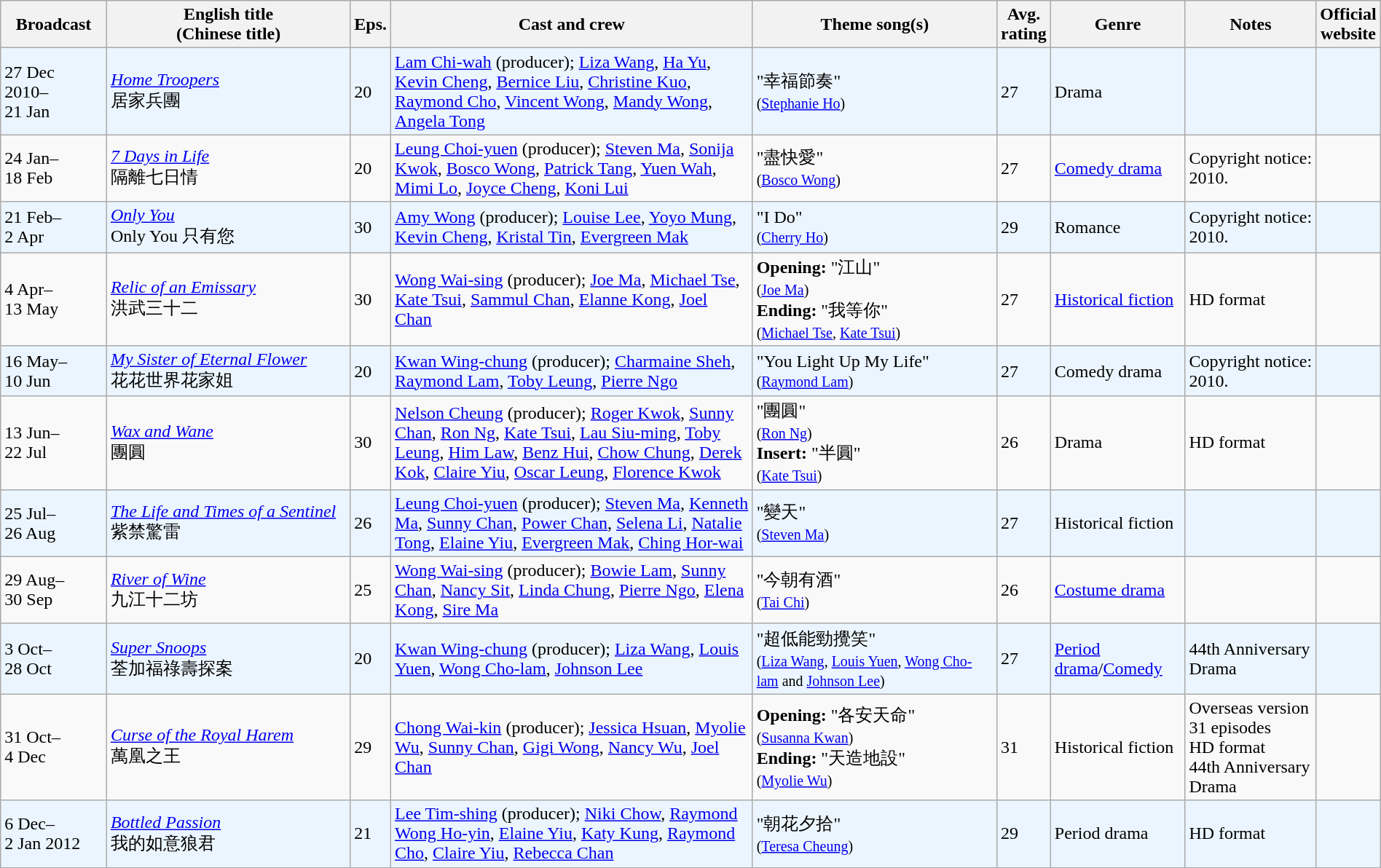<table class="wikitable sortable" width="100%" style="text-align: left">
<tr>
<th align=center width=8% bgcolor="silver">Broadcast</th>
<th align=center width=20% bgcolor="silver">English title <br> (Chinese title)</th>
<th align=center width=1% bgcolor="silver">Eps.</th>
<th align=center width=30% bgcolor="silver">Cast and crew</th>
<th align=center width=20% bgcolor="silver">Theme song(s)</th>
<th align=center width=1% bgcolor="silver">Avg. rating</th>
<th align=center width=10% bgcolor="silver">Genre</th>
<th align=center width=15% bgcolor="silver">Notes</th>
<th align=center width=1% bgcolor="silver">Official website</th>
</tr>
<tr ---- bgcolor="#ebf5ff">
<td>27 Dec 2010–<br>21 Jan</td>
<td><em><a href='#'>Home Troopers</a></em><br>居家兵團</td>
<td>20</td>
<td><a href='#'>Lam Chi-wah</a> (producer); <a href='#'>Liza Wang</a>, <a href='#'>Ha Yu</a>, <a href='#'>Kevin Cheng</a>, <a href='#'>Bernice Liu</a>, <a href='#'>Christine Kuo</a>, <a href='#'>Raymond Cho</a>, <a href='#'>Vincent Wong</a>, <a href='#'>Mandy Wong</a>, <a href='#'>Angela Tong</a></td>
<td>"幸福節奏"<br><small>(<a href='#'>Stephanie Ho</a>)</small></td>
<td>27</td>
<td>Drama</td>
<td></td>
<td></td>
</tr>
<tr>
<td>24 Jan–<br>18 Feb</td>
<td><em><a href='#'>7 Days in Life</a></em> <br> 隔離七日情</td>
<td>20</td>
<td><a href='#'>Leung Choi-yuen</a> (producer); <a href='#'>Steven Ma</a>, <a href='#'>Sonija Kwok</a>, <a href='#'>Bosco Wong</a>, <a href='#'>Patrick Tang</a>, <a href='#'>Yuen Wah</a>, <a href='#'>Mimi Lo</a>, <a href='#'>Joyce Cheng</a>, <a href='#'>Koni Lui</a></td>
<td>"盡快愛"<br><small>(<a href='#'>Bosco Wong</a>)</small></td>
<td>27</td>
<td><a href='#'>Comedy drama</a></td>
<td>Copyright notice: 2010.</td>
<td></td>
</tr>
<tr ---- bgcolor="#ebf5ff">
<td>21 Feb–<br>2 Apr</td>
<td><em><a href='#'>Only You</a></em> <br> Only You 只有您</td>
<td>30</td>
<td><a href='#'>Amy Wong</a> (producer); <a href='#'>Louise Lee</a>, <a href='#'>Yoyo Mung</a>, <a href='#'>Kevin Cheng</a>, <a href='#'>Kristal Tin</a>, <a href='#'>Evergreen Mak</a></td>
<td>"I Do"<br><small>(<a href='#'>Cherry Ho</a>)</small></td>
<td>29</td>
<td>Romance</td>
<td>Copyright notice: 2010.</td>
<td></td>
</tr>
<tr>
<td>4 Apr–<br>13 May</td>
<td><em><a href='#'>Relic of an Emissary</a></em> <br> 洪武三十二</td>
<td>30</td>
<td><a href='#'>Wong Wai-sing</a> (producer); <a href='#'>Joe Ma</a>, <a href='#'>Michael Tse</a>, <a href='#'>Kate Tsui</a>, <a href='#'>Sammul Chan</a>, <a href='#'>Elanne Kong</a>, <a href='#'>Joel Chan</a></td>
<td><strong>Opening:</strong> "江山"<br><small>(<a href='#'>Joe Ma</a>)</small><br><strong>Ending:</strong> "我等你"<br><small>(<a href='#'>Michael Tse</a>, <a href='#'>Kate Tsui</a>)</small></td>
<td>27</td>
<td><a href='#'>Historical fiction</a></td>
<td>HD format</td>
<td></td>
</tr>
<tr ---- bgcolor="#ebf5ff">
<td>16 May–<br>10 Jun</td>
<td><em><a href='#'>My Sister of Eternal Flower</a></em> <br> 花花世界花家姐</td>
<td>20</td>
<td><a href='#'>Kwan Wing-chung</a> (producer); <a href='#'>Charmaine Sheh</a>, <a href='#'>Raymond Lam</a>, <a href='#'>Toby Leung</a>, <a href='#'>Pierre Ngo</a></td>
<td>"You Light Up My Life"<br><small>(<a href='#'>Raymond Lam</a>)</small></td>
<td>27</td>
<td>Comedy drama</td>
<td>Copyright notice: 2010.</td>
<td></td>
</tr>
<tr>
<td>13 Jun–<br>22 Jul</td>
<td><em><a href='#'>Wax and Wane</a></em> <br> 團圓</td>
<td>30</td>
<td><a href='#'>Nelson Cheung</a> (producer); <a href='#'>Roger Kwok</a>, <a href='#'>Sunny Chan</a>, <a href='#'>Ron Ng</a>, <a href='#'>Kate Tsui</a>, <a href='#'>Lau Siu-ming</a>, <a href='#'>Toby Leung</a>, <a href='#'>Him Law</a>, <a href='#'>Benz Hui</a>, <a href='#'>Chow Chung</a>, <a href='#'>Derek Kok</a>, <a href='#'>Claire Yiu</a>, <a href='#'>Oscar Leung</a>, <a href='#'>Florence Kwok</a></td>
<td>"團圓"<br><small>(<a href='#'>Ron Ng</a>)</small><br><strong>Insert:</strong> "半圓"<br><small>(<a href='#'>Kate Tsui</a>)</small></td>
<td>26</td>
<td>Drama</td>
<td>HD format</td>
<td></td>
</tr>
<tr ---- bgcolor="#ebf5ff">
<td>25 Jul–<br>26 Aug</td>
<td><em><a href='#'>The Life and Times of a Sentinel</a></em> <br> 紫禁驚雷</td>
<td>26</td>
<td><a href='#'>Leung Choi-yuen</a> (producer); <a href='#'>Steven Ma</a>, <a href='#'>Kenneth Ma</a>, <a href='#'>Sunny Chan</a>, <a href='#'>Power Chan</a>, <a href='#'>Selena Li</a>, <a href='#'>Natalie Tong</a>, <a href='#'>Elaine Yiu</a>, <a href='#'>Evergreen Mak</a>, <a href='#'>Ching Hor-wai</a></td>
<td>"變天"<br><small>(<a href='#'>Steven Ma</a>)</small></td>
<td>27</td>
<td>Historical fiction</td>
<td></td>
<td></td>
</tr>
<tr>
<td>29 Aug–<br>30 Sep</td>
<td><em><a href='#'>River of Wine</a></em> <br> 九江十二坊</td>
<td>25</td>
<td><a href='#'>Wong Wai-sing</a> (producer); <a href='#'>Bowie Lam</a>, <a href='#'>Sunny Chan</a>, <a href='#'>Nancy Sit</a>, <a href='#'>Linda Chung</a>, <a href='#'>Pierre Ngo</a>, <a href='#'>Elena Kong</a>, <a href='#'>Sire Ma</a></td>
<td>"今朝有酒"<br><small>(<a href='#'>Tai Chi</a>)</small></td>
<td>26</td>
<td><a href='#'>Costume drama</a></td>
<td></td>
<td></td>
</tr>
<tr ---- bgcolor="#ebf5ff">
<td>3 Oct–<br>28 Oct</td>
<td><em><a href='#'>Super Snoops</a></em> <br> 荃加福祿壽探案</td>
<td>20</td>
<td><a href='#'>Kwan Wing-chung</a> (producer); <a href='#'>Liza Wang</a>, <a href='#'>Louis Yuen</a>, <a href='#'>Wong Cho-lam</a>, <a href='#'>Johnson Lee</a></td>
<td>"超低能勁攪笑"<br><small>(<a href='#'>Liza Wang</a>, <a href='#'>Louis Yuen</a>, <a href='#'>Wong Cho-lam</a> and <a href='#'>Johnson Lee</a>)</small></td>
<td>27</td>
<td><a href='#'>Period drama</a>/<a href='#'>Comedy</a></td>
<td>44th Anniversary Drama</td>
<td></td>
</tr>
<tr>
<td>31 Oct–<br>4 Dec</td>
<td><em><a href='#'>Curse of the Royal Harem</a></em> <br> 萬凰之王</td>
<td>29</td>
<td><a href='#'>Chong Wai-kin</a> (producer); <a href='#'>Jessica Hsuan</a>, <a href='#'>Myolie Wu</a>, <a href='#'>Sunny Chan</a>, <a href='#'>Gigi Wong</a>, <a href='#'>Nancy Wu</a>, <a href='#'>Joel Chan</a></td>
<td><strong>Opening:</strong> "各安天命"<br><small>(<a href='#'>Susanna Kwan</a>)</small><br><strong>Ending:</strong> "天造地設"<br><small>(<a href='#'>Myolie Wu</a>)</small></td>
<td>31</td>
<td>Historical fiction</td>
<td>Overseas version 31 episodes<br>HD format<br>44th Anniversary Drama</td>
<td></td>
</tr>
<tr ---- bgcolor="#ebf5ff">
<td>6 Dec–<br>2 Jan 2012</td>
<td><em><a href='#'>Bottled Passion</a></em><br>我的如意狼君</td>
<td>21</td>
<td><a href='#'>Lee Tim-shing</a> (producer); <a href='#'>Niki Chow</a>, <a href='#'>Raymond Wong Ho-yin</a>, <a href='#'>Elaine Yiu</a>, <a href='#'>Katy Kung</a>, <a href='#'>Raymond Cho</a>, <a href='#'>Claire Yiu</a>, <a href='#'>Rebecca Chan</a></td>
<td>"朝花夕拾" <br><small>(<a href='#'>Teresa Cheung</a>)</small></td>
<td>29</td>
<td>Period drama</td>
<td>HD format</td>
<td></td>
</tr>
</table>
